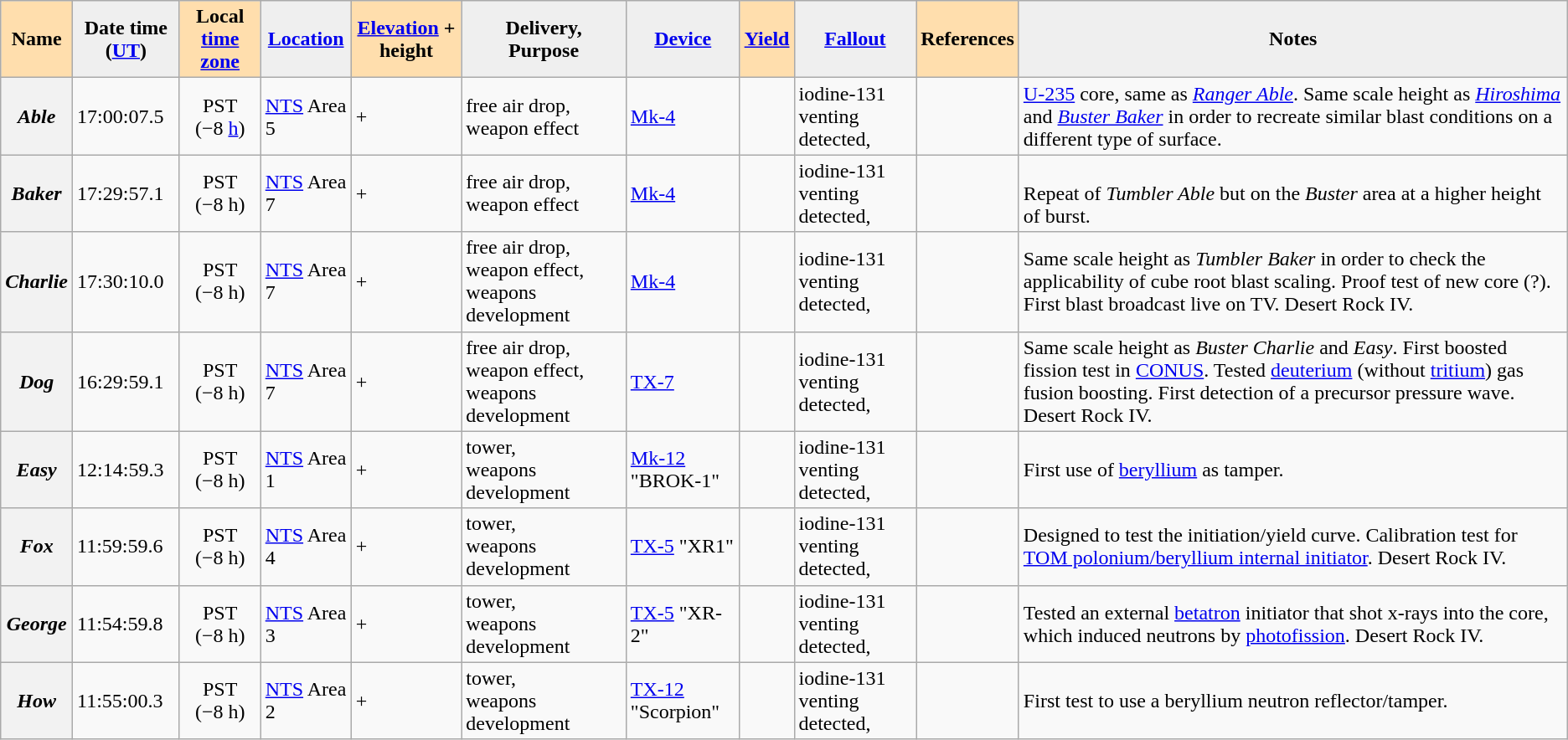<table class="wikitable sortable">
<tr>
<th style="background:#ffdead;">Name </th>
<th style="background:#efefef;">Date time (<a href='#'>UT</a>)</th>
<th style="background:#ffdead;">Local <a href='#'>time zone</a></th>
<th style="background:#efefef;"><a href='#'>Location</a></th>
<th style="background:#ffdead;"><a href='#'>Elevation</a> + height </th>
<th style="background:#efefef;">Delivery,<br>Purpose </th>
<th style="background:#efefef;"><a href='#'>Device</a></th>
<th style="background:#ffdead;"><a href='#'>Yield</a></th>
<th style="background:#efefef;" class="unsortable"><a href='#'>Fallout</a></th>
<th style="background:#ffdead;" class="unsortable">References</th>
<th style="background:#efefef;" class="unsortable">Notes</th>
</tr>
<tr>
<th><em>Able</em></th>
<td> 17:00:07.5</td>
<td style="text-align:center;">PST (−8 <a href='#'>h</a>)</td>
<td><a href='#'>NTS</a> Area 5 </td>
<td> + </td>
<td>free air drop,<br>weapon effect</td>
<td><a href='#'>Mk-4</a></td>
<td style="text-align:center;"></td>
<td>iodine-131 venting detected, </td>
<td></td>
<td><a href='#'>U-235</a> core, same as <em><a href='#'>Ranger Able</a></em>. Same scale height as <a href='#'><em>Hiroshima</em></a> and <a href='#'><em>Buster Baker</em></a> in order to recreate similar blast conditions on a different type of surface.</td>
</tr>
<tr>
<th><em>Baker</em></th>
<td> 17:29:57.1</td>
<td style="text-align:center;">PST (−8 h)</td>
<td><a href='#'>NTS</a> Area 7 </td>
<td> + </td>
<td>free air drop,<br>weapon effect</td>
<td><a href='#'>Mk-4</a></td>
<td style="text-align:center;"></td>
<td>iodine-131 venting detected, </td>
<td></td>
<td><br>Repeat of <em>Tumbler Able</em> but on the <em>Buster</em> area at a higher height of burst.</td>
</tr>
<tr>
<th><em>Charlie</em></th>
<td> 17:30:10.0</td>
<td style="text-align:center;">PST (−8 h)</td>
<td><a href='#'>NTS</a> Area 7 </td>
<td> + </td>
<td>free air drop,<br>weapon effect, weapons development</td>
<td><a href='#'>Mk-4</a></td>
<td style="text-align:center;"></td>
<td>iodine-131 venting detected, </td>
<td></td>
<td>Same scale height as <em>Tumbler Baker</em> in order to check the applicability of cube root blast scaling. Proof test of new core (?). First blast broadcast live on TV. Desert Rock IV.</td>
</tr>
<tr>
<th><em>Dog</em></th>
<td> 16:29:59.1</td>
<td style="text-align:center;">PST (−8 h)</td>
<td><a href='#'>NTS</a> Area 7 </td>
<td> + </td>
<td>free air drop, weapon effect,<br>weapons development</td>
<td><a href='#'>TX-7</a></td>
<td style="text-align:center;"></td>
<td>iodine-131 venting detected, </td>
<td></td>
<td>Same scale height as <em>Buster Charlie</em> and <em>Easy</em>. First boosted fission test in <a href='#'>CONUS</a>. Tested <a href='#'>deuterium</a> (without <a href='#'>tritium</a>) gas fusion boosting. First detection of a precursor pressure wave. Desert Rock IV.</td>
</tr>
<tr>
<th><em>Easy</em></th>
<td> 12:14:59.3</td>
<td style="text-align:center;">PST (−8 h)</td>
<td><a href='#'>NTS</a> Area 1 </td>
<td> + </td>
<td>tower,<br>weapons development</td>
<td><a href='#'>Mk-12</a> "BROK-1"</td>
<td style="text-align:center;"></td>
<td>iodine-131 venting detected, </td>
<td></td>
<td>First use of <a href='#'>beryllium</a> as tamper.</td>
</tr>
<tr>
<th><em>Fox</em></th>
<td> 11:59:59.6</td>
<td style="text-align:center;">PST (−8 h)</td>
<td><a href='#'>NTS</a> Area 4 </td>
<td> + </td>
<td>tower,<br>weapons development</td>
<td><a href='#'>TX-5</a> "XR1"</td>
<td style="text-align:center;"></td>
<td>iodine-131 venting detected, </td>
<td></td>
<td>Designed to test the initiation/yield curve. Calibration test for <a href='#'>TOM polonium/beryllium internal initiator</a>. Desert Rock IV.</td>
</tr>
<tr>
<th><em>George</em></th>
<td> 11:54:59.8</td>
<td style="text-align:center;">PST (−8 h)</td>
<td><a href='#'>NTS</a> Area 3 </td>
<td> + </td>
<td>tower,<br>weapons development</td>
<td><a href='#'>TX-5</a> "XR-2"</td>
<td style="text-align:center;"></td>
<td>iodine-131 venting detected, </td>
<td></td>
<td>Tested an external <a href='#'>betatron</a> initiator that shot x-rays into the core, which induced neutrons by <a href='#'>photofission</a>.  Desert Rock IV.</td>
</tr>
<tr>
<th><em>How</em></th>
<td> 11:55:00.3</td>
<td style="text-align:center;">PST (−8 h)</td>
<td><a href='#'>NTS</a> Area 2 </td>
<td> + </td>
<td>tower,<br>weapons development</td>
<td><a href='#'>TX-12</a> "Scorpion"</td>
<td style="text-align:center;"></td>
<td>iodine-131 venting detected, </td>
<td></td>
<td>First test to use a beryllium neutron reflector/tamper.</td>
</tr>
</table>
